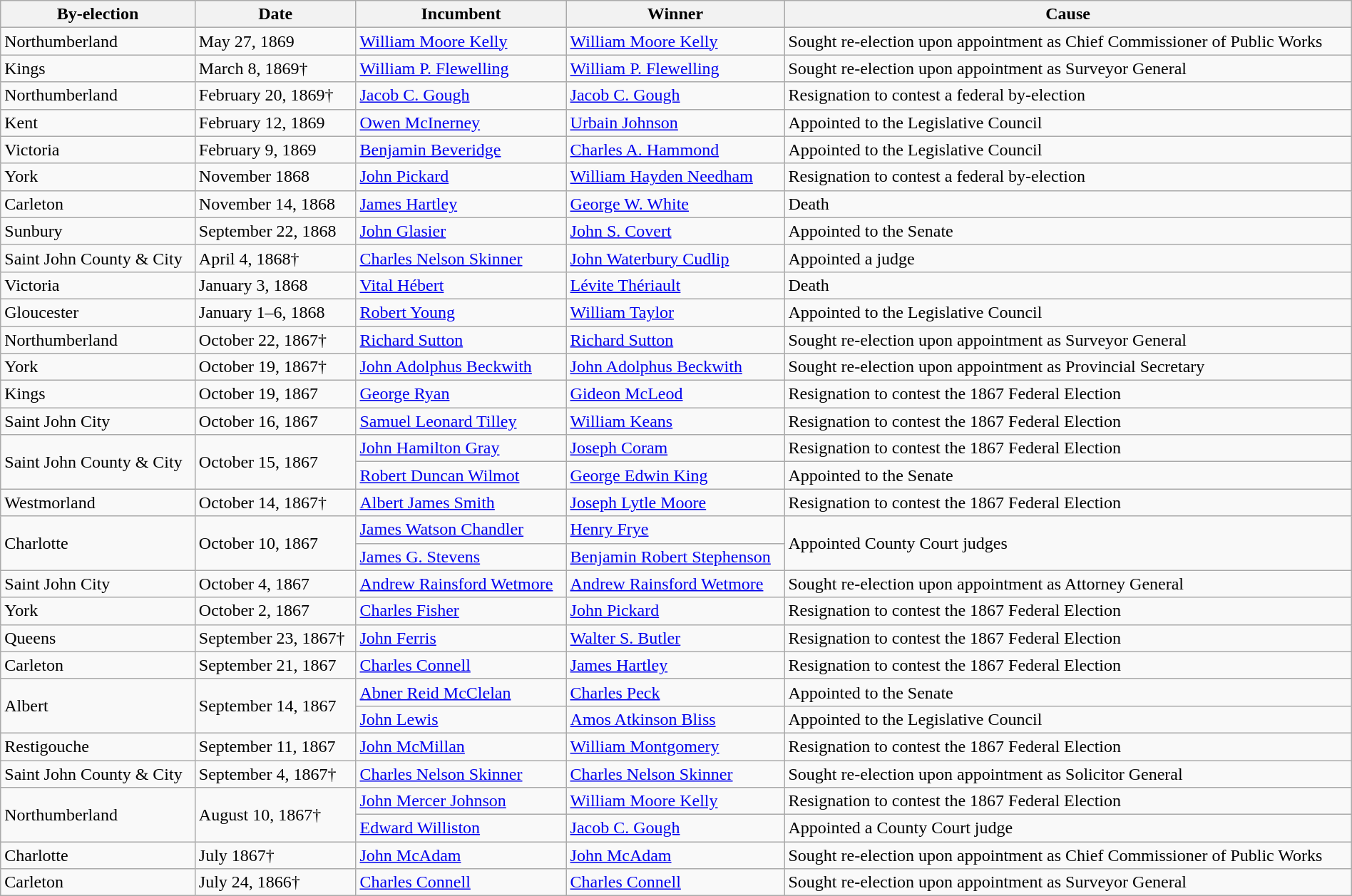<table class=wikitable style="width:100%">
<tr>
<th>By-election</th>
<th>Date</th>
<th>Incumbent</th>
<th>Winner</th>
<th>Cause</th>
</tr>
<tr>
<td>Northumberland</td>
<td>May 27, 1869</td>
<td><a href='#'>William Moore Kelly</a></td>
<td><a href='#'>William Moore Kelly</a></td>
<td>Sought re-election upon appointment as Chief Commissioner of Public Works</td>
</tr>
<tr>
<td>Kings</td>
<td>March 8, 1869†</td>
<td><a href='#'>William P. Flewelling</a></td>
<td><a href='#'>William P. Flewelling</a></td>
<td>Sought re-election upon appointment as Surveyor General</td>
</tr>
<tr>
<td>Northumberland</td>
<td>February 20, 1869†</td>
<td><a href='#'>Jacob C. Gough</a></td>
<td><a href='#'>Jacob C. Gough</a></td>
<td>Resignation to contest a federal by-election</td>
</tr>
<tr>
<td>Kent</td>
<td>February 12, 1869</td>
<td><a href='#'>Owen McInerney</a></td>
<td><a href='#'>Urbain Johnson</a></td>
<td>Appointed to the Legislative Council</td>
</tr>
<tr>
<td>Victoria</td>
<td>February 9, 1869</td>
<td><a href='#'>Benjamin Beveridge</a></td>
<td><a href='#'>Charles A. Hammond</a></td>
<td>Appointed to the Legislative Council</td>
</tr>
<tr>
<td>York</td>
<td>November 1868</td>
<td><a href='#'>John Pickard</a></td>
<td><a href='#'>William Hayden Needham</a></td>
<td>Resignation to contest a federal by-election</td>
</tr>
<tr>
<td>Carleton</td>
<td>November 14, 1868</td>
<td><a href='#'>James Hartley</a></td>
<td><a href='#'>George W. White</a></td>
<td>Death</td>
</tr>
<tr>
<td>Sunbury</td>
<td>September 22, 1868</td>
<td><a href='#'>John Glasier</a></td>
<td><a href='#'>John S. Covert</a></td>
<td>Appointed to the Senate</td>
</tr>
<tr>
<td>Saint John County & City</td>
<td>April 4, 1868†</td>
<td><a href='#'>Charles Nelson Skinner</a></td>
<td><a href='#'>John Waterbury Cudlip</a></td>
<td>Appointed a judge</td>
</tr>
<tr>
<td>Victoria</td>
<td>January 3, 1868</td>
<td><a href='#'>Vital Hébert</a></td>
<td><a href='#'>Lévite Thériault</a></td>
<td>Death</td>
</tr>
<tr>
<td>Gloucester</td>
<td>January 1–6, 1868</td>
<td><a href='#'>Robert Young</a></td>
<td><a href='#'>William Taylor</a></td>
<td>Appointed to the Legislative Council</td>
</tr>
<tr>
<td>Northumberland</td>
<td>October 22, 1867†</td>
<td><a href='#'>Richard Sutton</a></td>
<td><a href='#'>Richard Sutton</a></td>
<td>Sought re-election upon appointment as Surveyor General</td>
</tr>
<tr>
<td>York</td>
<td>October 19, 1867†</td>
<td><a href='#'>John Adolphus Beckwith</a></td>
<td><a href='#'>John Adolphus Beckwith</a></td>
<td>Sought re-election upon appointment as Provincial Secretary</td>
</tr>
<tr>
<td>Kings</td>
<td>October 19, 1867</td>
<td><a href='#'>George Ryan</a></td>
<td><a href='#'>Gideon McLeod</a></td>
<td>Resignation to contest the 1867 Federal Election</td>
</tr>
<tr>
<td>Saint John City</td>
<td>October 16, 1867</td>
<td><a href='#'>Samuel Leonard Tilley</a></td>
<td><a href='#'>William Keans</a></td>
<td>Resignation to contest the 1867 Federal Election</td>
</tr>
<tr>
<td rowspan=2>Saint John County & City</td>
<td rowspan=2>October 15, 1867</td>
<td><a href='#'>John Hamilton Gray</a></td>
<td><a href='#'>Joseph Coram</a></td>
<td>Resignation to contest the 1867 Federal Election</td>
</tr>
<tr>
<td><a href='#'>Robert Duncan Wilmot</a></td>
<td><a href='#'>George Edwin King</a></td>
<td>Appointed to the Senate</td>
</tr>
<tr>
<td>Westmorland</td>
<td>October 14, 1867†</td>
<td><a href='#'>Albert James Smith</a></td>
<td><a href='#'>Joseph Lytle Moore</a></td>
<td>Resignation to contest the 1867 Federal Election</td>
</tr>
<tr>
<td rowspan=2>Charlotte</td>
<td rowspan=2>October 10, 1867</td>
<td><a href='#'>James Watson Chandler</a></td>
<td><a href='#'>Henry Frye</a></td>
<td rowspan=2>Appointed County Court judges</td>
</tr>
<tr>
<td><a href='#'>James G. Stevens</a></td>
<td><a href='#'>Benjamin Robert Stephenson</a></td>
</tr>
<tr>
<td>Saint John City</td>
<td>October 4, 1867</td>
<td><a href='#'>Andrew Rainsford Wetmore</a></td>
<td><a href='#'>Andrew Rainsford Wetmore</a></td>
<td>Sought re-election upon appointment as Attorney General</td>
</tr>
<tr>
<td>York</td>
<td>October 2, 1867</td>
<td><a href='#'>Charles Fisher</a></td>
<td><a href='#'>John Pickard</a></td>
<td>Resignation to contest the 1867 Federal Election</td>
</tr>
<tr>
<td>Queens</td>
<td>September 23, 1867†</td>
<td><a href='#'>John Ferris</a></td>
<td><a href='#'>Walter S. Butler</a></td>
<td>Resignation to contest the 1867 Federal Election</td>
</tr>
<tr>
<td>Carleton</td>
<td>September 21, 1867</td>
<td><a href='#'>Charles Connell</a></td>
<td><a href='#'>James Hartley</a></td>
<td>Resignation to contest the 1867 Federal Election</td>
</tr>
<tr>
<td rowspan=2>Albert</td>
<td rowspan=2>September 14, 1867</td>
<td><a href='#'>Abner Reid McClelan</a></td>
<td><a href='#'>Charles Peck</a></td>
<td>Appointed to the Senate</td>
</tr>
<tr>
<td><a href='#'>John Lewis</a></td>
<td><a href='#'>Amos Atkinson Bliss</a></td>
<td>Appointed to the Legislative Council</td>
</tr>
<tr>
<td>Restigouche</td>
<td>September 11, 1867</td>
<td><a href='#'>John McMillan</a></td>
<td><a href='#'>William Montgomery</a></td>
<td>Resignation to contest the 1867 Federal Election</td>
</tr>
<tr>
<td>Saint John County & City</td>
<td>September 4, 1867†</td>
<td><a href='#'>Charles Nelson Skinner</a></td>
<td><a href='#'>Charles Nelson Skinner</a></td>
<td>Sought re-election upon appointment as Solicitor General</td>
</tr>
<tr>
<td rowspan=2>Northumberland</td>
<td rowspan=2>August 10, 1867†</td>
<td><a href='#'>John Mercer Johnson</a></td>
<td><a href='#'>William Moore Kelly</a></td>
<td>Resignation to contest the 1867 Federal Election</td>
</tr>
<tr>
<td><a href='#'>Edward Williston</a></td>
<td><a href='#'>Jacob C. Gough</a></td>
<td>Appointed a County Court judge</td>
</tr>
<tr>
<td>Charlotte</td>
<td>July 1867†</td>
<td><a href='#'>John McAdam</a></td>
<td><a href='#'>John McAdam</a></td>
<td>Sought re-election upon appointment as Chief Commissioner of Public Works</td>
</tr>
<tr>
<td>Carleton</td>
<td>July 24, 1866†</td>
<td><a href='#'>Charles Connell</a></td>
<td><a href='#'>Charles Connell</a></td>
<td>Sought re-election upon appointment as Surveyor General</td>
</tr>
</table>
